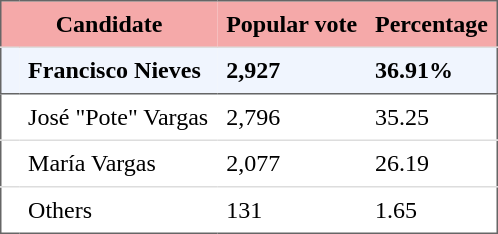<table style="border: 1px solid #666666; border-collapse: collapse" align="center" cellpadding="6">
<tr style="background-color: #F5A9A9">
<th colspan="2">Candidate</th>
<th>Popular vote</th>
<th>Percentage</th>
</tr>
<tr style="background-color: #F0F5FE">
<td style="border-top: 1px solid #DDDDDD"></td>
<td style="border-top: 1px solid #DDDDDD"><strong>Francisco Nieves</strong></td>
<td style="border-top: 1px solid #DDDDDD"><strong>2,927</strong></td>
<td style="border-top: 1px solid #DDDDDD"><strong>36.91%</strong></td>
</tr>
<tr>
<td style="border-top: 1px solid #666666"></td>
<td style="border-top: 1px solid #666666">José "Pote" Vargas</td>
<td style="border-top: 1px solid #666666">2,796</td>
<td style="border-top: 1px solid #666666">35.25</td>
</tr>
<tr>
<td style="border-top: 1px solid #DDDDDD"></td>
<td style="border-top: 1px solid #DDDDDD">María Vargas</td>
<td style="border-top: 1px solid #DDDDDD">2,077</td>
<td style="border-top: 1px solid #DDDDDD">26.19</td>
</tr>
<tr>
<td style="border-top: 1px solid #DDDDDD"></td>
<td style="border-top: 1px solid #DDDDDD">Others</td>
<td style="border-top: 1px solid #DDDDDD">131</td>
<td style="border-top: 1px solid #DDDDDD">1.65</td>
</tr>
</table>
